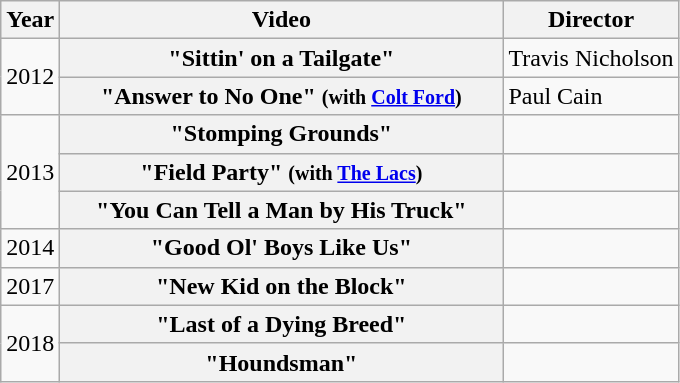<table class="wikitable plainrowheaders">
<tr>
<th>Year</th>
<th style="width:18em;">Video</th>
<th>Director</th>
</tr>
<tr>
<td rowspan="2">2012</td>
<th scope="row">"Sittin' on a Tailgate"</th>
<td>Travis Nicholson</td>
</tr>
<tr>
<th scope="row">"Answer to No One" <small>(with <a href='#'>Colt Ford</a>)</small></th>
<td>Paul Cain</td>
</tr>
<tr>
<td rowspan="3">2013</td>
<th scope="row">"Stomping Grounds"</th>
<td></td>
</tr>
<tr>
<th scope="row">"Field Party" <small>(with <a href='#'>The Lacs</a>)</small></th>
<td></td>
</tr>
<tr>
<th scope="row">"You Can Tell a Man by His Truck"</th>
<td></td>
</tr>
<tr>
<td>2014</td>
<th scope="row">"Good Ol' Boys Like Us"</th>
<td></td>
</tr>
<tr>
<td>2017</td>
<th scope="row">"New Kid on the Block"</th>
<td></td>
</tr>
<tr>
<td rowspan="2">2018</td>
<th scope="row">"Last of a Dying Breed"</th>
<td></td>
</tr>
<tr>
<th scope="row">"Houndsman"</th>
<td></td>
</tr>
</table>
